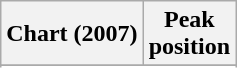<table class="wikitable sortable">
<tr>
<th>Chart (2007)</th>
<th>Peak<br> position</th>
</tr>
<tr>
</tr>
<tr>
</tr>
<tr>
</tr>
</table>
